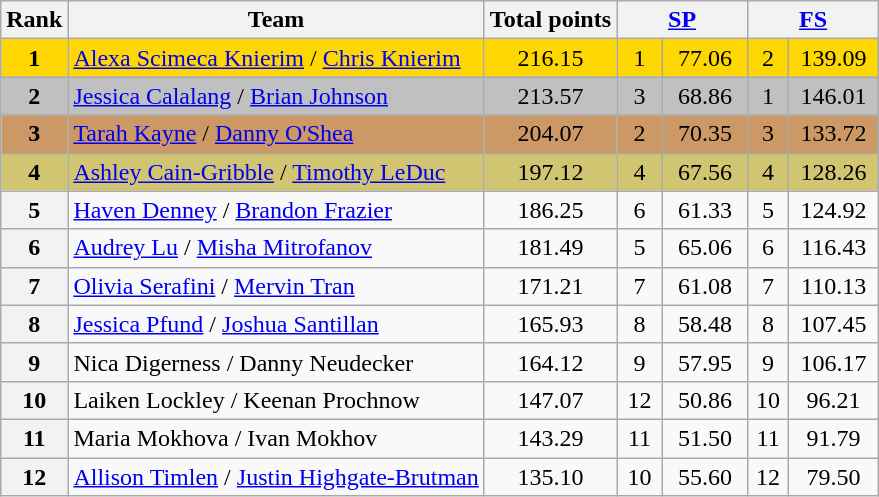<table class="wikitable sortable">
<tr>
<th>Rank</th>
<th>Team</th>
<th>Total points</th>
<th colspan="2" width="80px"><a href='#'>SP</a></th>
<th colspan="2" width="80px"><a href='#'>FS</a></th>
</tr>
<tr bgcolor="gold">
<td align="center"><strong>1</strong></td>
<td><a href='#'>Alexa Scimeca Knierim</a> / <a href='#'>Chris Knierim</a></td>
<td align="center">216.15</td>
<td align="center">1</td>
<td align="center">77.06</td>
<td align="center">2</td>
<td align="center">139.09</td>
</tr>
<tr bgcolor="silver">
<td align="center"><strong>2</strong></td>
<td><a href='#'>Jessica Calalang</a> / <a href='#'>Brian Johnson</a></td>
<td align="center">213.57</td>
<td align="center">3</td>
<td align="center">68.86</td>
<td align="center">1</td>
<td align="center">146.01</td>
</tr>
<tr bgcolor="cc9966">
<td align="center"><strong>3</strong></td>
<td><a href='#'>Tarah Kayne</a> / <a href='#'>Danny O'Shea</a></td>
<td align="center">204.07</td>
<td align="center">2</td>
<td align="center">70.35</td>
<td align="center">3</td>
<td align="center">133.72</td>
</tr>
<tr bgcolor="#d1c571">
<td align="center"><strong>4</strong></td>
<td><a href='#'>Ashley Cain-Gribble</a> / <a href='#'>Timothy LeDuc</a></td>
<td align="center">197.12</td>
<td align="center">4</td>
<td align="center">67.56</td>
<td align="center">4</td>
<td align="center">128.26</td>
</tr>
<tr>
<th>5</th>
<td><a href='#'>Haven Denney</a> / <a href='#'>Brandon Frazier</a></td>
<td align="center">186.25</td>
<td align="center">6</td>
<td align="center">61.33</td>
<td align="center">5</td>
<td align="center">124.92</td>
</tr>
<tr>
<th>6</th>
<td><a href='#'>Audrey Lu</a> / <a href='#'>Misha Mitrofanov</a></td>
<td align="center">181.49</td>
<td align="center">5</td>
<td align="center">65.06</td>
<td align="center">6</td>
<td align="center">116.43</td>
</tr>
<tr>
<th>7</th>
<td><a href='#'>Olivia Serafini</a> / <a href='#'>Mervin Tran</a></td>
<td align="center">171.21</td>
<td align="center">7</td>
<td align="center">61.08</td>
<td align="center">7</td>
<td align="center">110.13</td>
</tr>
<tr>
<th>8</th>
<td><a href='#'>Jessica Pfund</a> / <a href='#'>Joshua Santillan</a></td>
<td align="center">165.93</td>
<td align="center">8</td>
<td align="center">58.48</td>
<td align="center">8</td>
<td align="center">107.45</td>
</tr>
<tr>
<th>9</th>
<td>Nica Digerness / Danny Neudecker</td>
<td align="center">164.12</td>
<td align="center">9</td>
<td align="center">57.95</td>
<td align="center">9</td>
<td align="center">106.17</td>
</tr>
<tr>
<th>10</th>
<td>Laiken Lockley / Keenan Prochnow</td>
<td align="center">147.07</td>
<td align="center">12</td>
<td align="center">50.86</td>
<td align="center">10</td>
<td align="center">96.21</td>
</tr>
<tr>
<th>11</th>
<td>Maria Mokhova / Ivan Mokhov</td>
<td align="center">143.29</td>
<td align="center">11</td>
<td align="center">51.50</td>
<td align="center">11</td>
<td align="center">91.79</td>
</tr>
<tr>
<th>12</th>
<td><a href='#'>Allison Timlen</a> / <a href='#'>Justin Highgate-Brutman</a></td>
<td align="center">135.10</td>
<td align="center">10</td>
<td align="center">55.60</td>
<td align="center">12</td>
<td align="center">79.50</td>
</tr>
</table>
